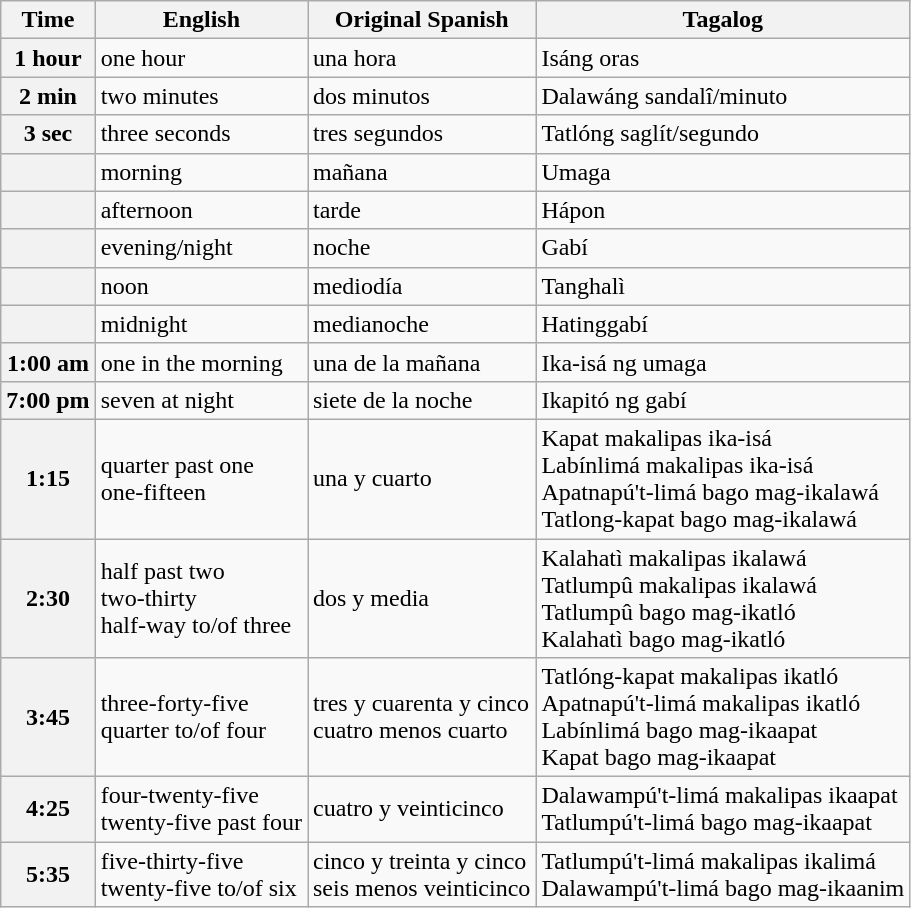<table class="wikitable plainrowheaders">
<tr>
<th scope="col">Time</th>
<th scope="col">English</th>
<th scope="col">Original Spanish</th>
<th scope="col">Tagalog</th>
</tr>
<tr>
<th scope="row">1 hour</th>
<td>one hour</td>
<td>una hora</td>
<td>Isáng oras</td>
</tr>
<tr>
<th scope="row">2 min</th>
<td>two minutes</td>
<td>dos minutos</td>
<td>Dalawáng sandalî/minuto</td>
</tr>
<tr>
<th scope="row">3 sec</th>
<td>three seconds</td>
<td>tres segundos</td>
<td>Tatlóng saglít/segundo</td>
</tr>
<tr>
<th scope="row"></th>
<td>morning</td>
<td>mañana</td>
<td>Umaga</td>
</tr>
<tr>
<th scope="row"></th>
<td>afternoon</td>
<td>tarde</td>
<td>Hápon</td>
</tr>
<tr>
<th scope="row"></th>
<td>evening/night</td>
<td>noche</td>
<td>Gabí</td>
</tr>
<tr>
<th scope="row"></th>
<td>noon</td>
<td>mediodía</td>
<td>Tanghalì</td>
</tr>
<tr>
<th scope="row"></th>
<td>midnight</td>
<td>medianoche</td>
<td>Hatinggabí</td>
</tr>
<tr>
<th scope="row">1:00 am</th>
<td>one in the morning</td>
<td>una de la mañana</td>
<td>Ika-isá ng umaga</td>
</tr>
<tr>
<th scope="row">7:00 pm</th>
<td>seven at night</td>
<td>siete de la noche</td>
<td>Ikapitó ng gabí</td>
</tr>
<tr>
<th scope="row">1:15</th>
<td>quarter past one<br>one-fifteen</td>
<td>una y cuarto</td>
<td>Kapat makalipas ika-isá<br>Labínlimá makalipas ika-isá<br>Apatnapú't-limá bago mag-ikalawá<br>Tatlong-kapat bago mag-ikalawá</td>
</tr>
<tr>
<th scope="row">2:30</th>
<td>half past two<br>two-thirty<br>half-way to/of three</td>
<td>dos y media</td>
<td>Kalahatì makalipas ikalawá<br>Tatlumpû makalipas ikalawá<br>Tatlumpû bago mag-ikatló<br>Kalahatì bago mag-ikatló</td>
</tr>
<tr>
<th scope="row">3:45</th>
<td>three-forty-five<br>quarter to/of four</td>
<td>tres y cuarenta y cinco<br>cuatro menos cuarto</td>
<td>Tatlóng-kapat makalipas ikatló<br>Apatnapú't-limá makalipas ikatló<br>Labínlimá bago mag-ikaapat<br>Kapat bago mag-ikaapat</td>
</tr>
<tr>
<th scope="row">4:25</th>
<td>four-twenty-five<br>twenty-five past four</td>
<td>cuatro y veinticinco</td>
<td>Dalawampú't-limá makalipas ikaapat<br>Tatlumpú't-limá bago mag-ikaapat</td>
</tr>
<tr>
<th scope="row">5:35</th>
<td>five-thirty-five<br>twenty-five to/of six</td>
<td>cinco y treinta y cinco<br>seis menos veinticinco</td>
<td>Tatlumpú't-limá makalipas ikalimá<br>Dalawampú't-limá bago mag-ikaanim</td>
</tr>
</table>
